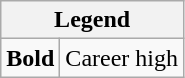<table class="wikitable mw-collapsible mw-collapsed">
<tr>
<th colspan="2">Legend</th>
</tr>
<tr>
<td><strong>Bold</strong></td>
<td>Career high</td>
</tr>
</table>
